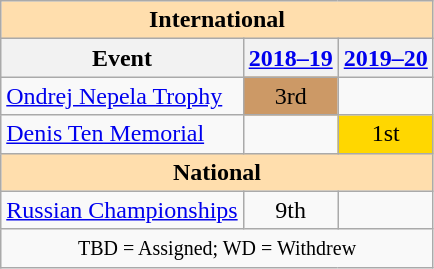<table class="wikitable" style="text-align:center">
<tr>
<th style="background-color: #ffdead; " colspan=3 align=center>International</th>
</tr>
<tr>
<th>Event</th>
<th><a href='#'>2018–19</a></th>
<th><a href='#'>2019–20</a></th>
</tr>
<tr>
<td align=left> <a href='#'>Ondrej Nepela Trophy</a></td>
<td bgcolor=cc9966>3rd</td>
<td></td>
</tr>
<tr>
<td align=left><a href='#'>Denis Ten Memorial</a></td>
<td></td>
<td bgcolor=gold>1st</td>
</tr>
<tr>
<th style="background-color: #ffdead; " colspan=3 align=center>National</th>
</tr>
<tr>
<td align=left><a href='#'>Russian Championships</a></td>
<td>9th</td>
<td></td>
</tr>
<tr>
<td colspan=3 align=center><small> TBD = Assigned; WD = Withdrew </small></td>
</tr>
</table>
